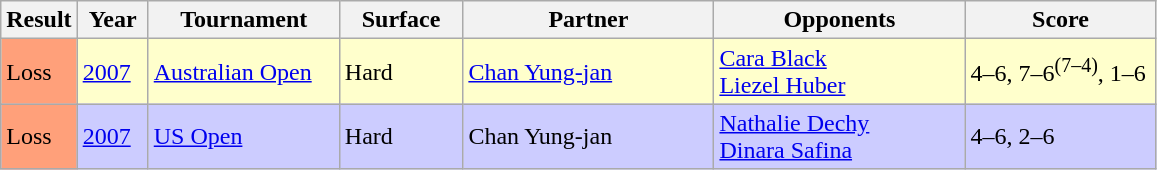<table class="sortable wikitable">
<tr>
<th width="40">Result</th>
<th width="40">Year</th>
<th width="120">Tournament</th>
<th width="75">Surface</th>
<th width="160">Partner</th>
<th width="160">Opponents</th>
<th width="120">Score</th>
</tr>
<tr style="background:#ffc;">
<td bgcolor="FFA07A">Loss</td>
<td><a href='#'>2007</a></td>
<td><a href='#'>Australian Open</a></td>
<td>Hard</td>
<td> <a href='#'>Chan Yung-jan</a></td>
<td> <a href='#'>Cara Black</a> <br>  <a href='#'>Liezel Huber</a></td>
<td>4–6, 7–6<sup>(7–4)</sup>, 1–6</td>
</tr>
<tr style="background:#ccf;">
<td bgcolor="FFA07A">Loss</td>
<td><a href='#'>2007</a></td>
<td><a href='#'>US Open</a></td>
<td>Hard</td>
<td> Chan Yung-jan</td>
<td> <a href='#'>Nathalie Dechy</a> <br>  <a href='#'>Dinara Safina</a></td>
<td>4–6, 2–6</td>
</tr>
</table>
